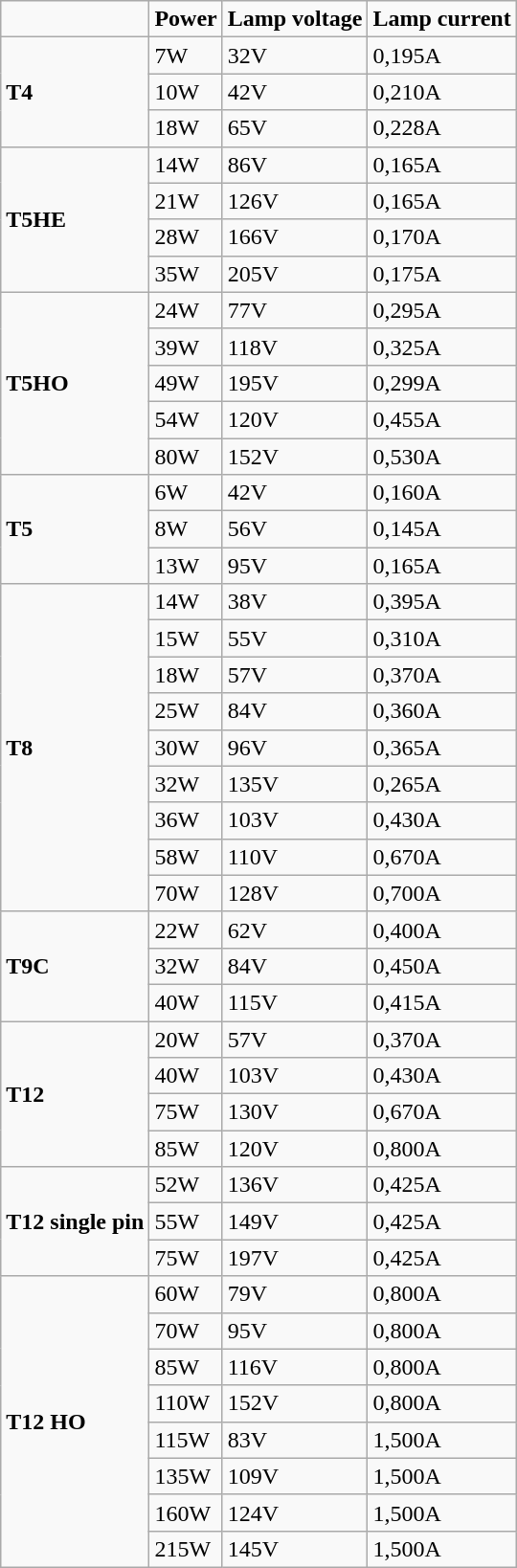<table class="wikitable">
<tr>
<td></td>
<td><strong>Power</strong></td>
<td><strong>Lamp voltage</strong></td>
<td><strong>Lamp current</strong></td>
</tr>
<tr>
<td rowspan="3"><strong>T4</strong></td>
<td>7W</td>
<td>32V</td>
<td>0,195A</td>
</tr>
<tr>
<td>10W</td>
<td>42V</td>
<td>0,210A</td>
</tr>
<tr>
<td>18W</td>
<td>65V</td>
<td>0,228A</td>
</tr>
<tr>
<td rowspan="4"><strong>T5HE</strong></td>
<td>14W</td>
<td>86V</td>
<td>0,165A</td>
</tr>
<tr>
<td>21W</td>
<td>126V</td>
<td>0,165A</td>
</tr>
<tr>
<td>28W</td>
<td>166V</td>
<td>0,170A</td>
</tr>
<tr>
<td>35W</td>
<td>205V</td>
<td>0,175A</td>
</tr>
<tr>
<td rowspan="5"><strong>T5HO</strong></td>
<td>24W</td>
<td>77V</td>
<td>0,295A</td>
</tr>
<tr>
<td>39W</td>
<td>118V</td>
<td>0,325A</td>
</tr>
<tr>
<td>49W</td>
<td>195V</td>
<td>0,299A</td>
</tr>
<tr>
<td>54W</td>
<td>120V</td>
<td>0,455A</td>
</tr>
<tr>
<td>80W</td>
<td>152V</td>
<td>0,530A</td>
</tr>
<tr>
<td rowspan="3"><strong>T5</strong></td>
<td>6W</td>
<td>42V</td>
<td>0,160A</td>
</tr>
<tr>
<td>8W</td>
<td>56V</td>
<td>0,145A</td>
</tr>
<tr>
<td>13W</td>
<td>95V</td>
<td>0,165A</td>
</tr>
<tr>
<td rowspan="9"><strong>T8</strong></td>
<td>14W</td>
<td>38V</td>
<td>0,395A</td>
</tr>
<tr>
<td>15W</td>
<td>55V</td>
<td>0,310A</td>
</tr>
<tr>
<td>18W</td>
<td>57V</td>
<td>0,370A</td>
</tr>
<tr>
<td>25W</td>
<td>84V</td>
<td>0,360A</td>
</tr>
<tr>
<td>30W</td>
<td>96V</td>
<td>0,365A</td>
</tr>
<tr>
<td>32W</td>
<td>135V</td>
<td>0,265A</td>
</tr>
<tr>
<td>36W</td>
<td>103V</td>
<td>0,430A</td>
</tr>
<tr>
<td>58W</td>
<td>110V</td>
<td>0,670A</td>
</tr>
<tr>
<td>70W</td>
<td>128V</td>
<td>0,700A</td>
</tr>
<tr>
<td rowspan="3"><strong>T9C</strong></td>
<td>22W</td>
<td>62V</td>
<td>0,400A</td>
</tr>
<tr>
<td>32W</td>
<td>84V</td>
<td>0,450A</td>
</tr>
<tr>
<td>40W</td>
<td>115V</td>
<td>0,415A</td>
</tr>
<tr>
<td rowspan="4"><strong>T12</strong></td>
<td>20W</td>
<td>57V</td>
<td>0,370A</td>
</tr>
<tr>
<td>40W</td>
<td>103V</td>
<td>0,430A</td>
</tr>
<tr>
<td>75W</td>
<td>130V</td>
<td>0,670A</td>
</tr>
<tr>
<td>85W</td>
<td>120V</td>
<td>0,800A</td>
</tr>
<tr>
<td rowspan="3"><strong>T12 single pin</strong></td>
<td>52W</td>
<td>136V</td>
<td>0,425A</td>
</tr>
<tr>
<td>55W</td>
<td>149V</td>
<td>0,425A</td>
</tr>
<tr>
<td>75W</td>
<td>197V</td>
<td>0,425A</td>
</tr>
<tr>
<td rowspan="8"><strong>T12 HO</strong></td>
<td>60W</td>
<td>79V</td>
<td>0,800A</td>
</tr>
<tr>
<td>70W</td>
<td>95V</td>
<td>0,800A</td>
</tr>
<tr>
<td>85W</td>
<td>116V</td>
<td>0,800A</td>
</tr>
<tr>
<td>110W</td>
<td>152V</td>
<td>0,800A</td>
</tr>
<tr>
<td>115W</td>
<td>83V</td>
<td>1,500A</td>
</tr>
<tr>
<td>135W</td>
<td>109V</td>
<td>1,500A</td>
</tr>
<tr>
<td>160W</td>
<td>124V</td>
<td>1,500A</td>
</tr>
<tr>
<td>215W</td>
<td>145V</td>
<td>1,500A</td>
</tr>
</table>
